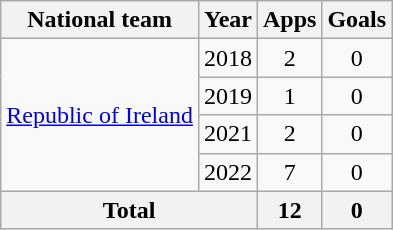<table class="wikitable" style="text-align:center">
<tr>
<th scope="col">National team</th>
<th scope="col">Year</th>
<th !scope="col">Apps</th>
<th>Goals</th>
</tr>
<tr>
<td rowspan="4"><a href='#'>Republic of Ireland</a></td>
<td scope="row">2018</td>
<td>2</td>
<td>0</td>
</tr>
<tr>
<td scope="row">2019</td>
<td>1</td>
<td>0</td>
</tr>
<tr>
<td scope="row">2021</td>
<td>2</td>
<td>0</td>
</tr>
<tr>
<td scope="row">2022</td>
<td>7</td>
<td>0</td>
</tr>
<tr>
<th colspan="2">Total</th>
<th>12</th>
<th>0</th>
</tr>
</table>
